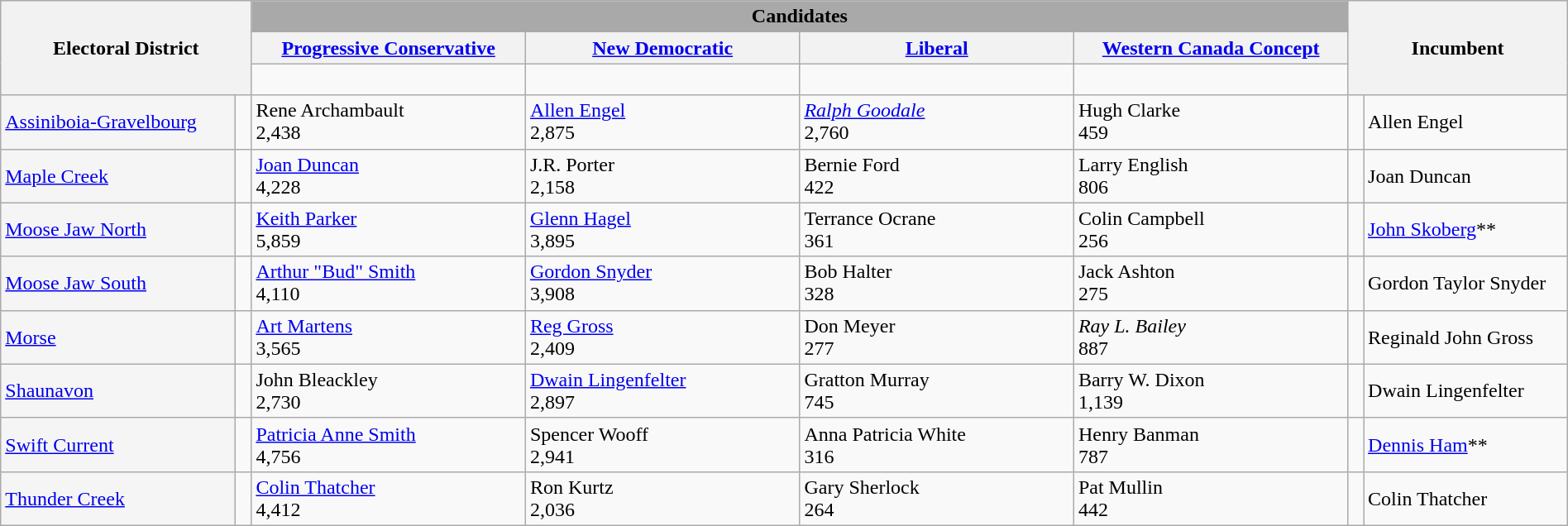<table class="wikitable" style="width:100%">
<tr>
<th style="width:16%;" style="background:darkgrey;" rowspan=3 colspan=2>Electoral District</th>
<th style="background:darkgrey;" colspan=4>Candidates</th>
<th style="width:14%;" style="background:darkgrey;" rowspan=3 colspan=2>Incumbent</th>
</tr>
<tr>
<th width=17.5%><a href='#'>Progressive Conservative</a></th>
<th width=17.5%><a href='#'>New Democratic</a></th>
<th width=17.5%><a href='#'>Liberal</a></th>
<th width=17.5%><a href='#'>Western Canada Concept</a></th>
</tr>
<tr>
<td width=17.5% > </td>
<td width=17.5% > </td>
<td width=17.5% > </td>
<td width=17.5% > </td>
</tr>
<tr>
<td bgcolor=whitesmoke><a href='#'>Assiniboia-Gravelbourg</a></td>
<td> </td>
<td>Rene Archambault <br>2,438</td>
<td><a href='#'>Allen Engel</a> <br>2,875</td>
<td><em><a href='#'>Ralph Goodale</a></em> <br>2,760</td>
<td>Hugh Clarke <br>459</td>
<td> </td>
<td>Allen Engel</td>
</tr>
<tr>
<td bgcolor=whitesmoke><a href='#'>Maple Creek</a></td>
<td> </td>
<td><a href='#'>Joan Duncan</a> <br>4,228</td>
<td>J.R. Porter <br>2,158</td>
<td>Bernie Ford <br>422</td>
<td>Larry English <br>806</td>
<td> </td>
<td>Joan Duncan</td>
</tr>
<tr>
<td bgcolor=whitesmoke><a href='#'>Moose Jaw North</a></td>
<td> </td>
<td><a href='#'>Keith Parker</a> <br>5,859</td>
<td><a href='#'>Glenn Hagel</a> <br>3,895</td>
<td>Terrance Ocrane <br>361</td>
<td>Colin Campbell <br>256</td>
<td> </td>
<td><a href='#'>John Skoberg</a>**</td>
</tr>
<tr>
<td bgcolor=whitesmoke><a href='#'>Moose Jaw South</a></td>
<td> </td>
<td><a href='#'>Arthur "Bud" Smith</a><br>4,110</td>
<td><a href='#'>Gordon Snyder</a> <br>3,908</td>
<td>Bob Halter <br>328</td>
<td>Jack Ashton <br>275</td>
<td> </td>
<td>Gordon Taylor Snyder</td>
</tr>
<tr>
<td bgcolor=whitesmoke><a href='#'>Morse</a></td>
<td> </td>
<td><a href='#'>Art Martens</a> <br>3,565</td>
<td><a href='#'>Reg Gross</a> <br>2,409</td>
<td>Don Meyer <br>277</td>
<td><em>Ray L. Bailey</em> <br>887</td>
<td> </td>
<td>Reginald John Gross</td>
</tr>
<tr>
<td bgcolor=whitesmoke><a href='#'>Shaunavon</a></td>
<td> </td>
<td>John Bleackley <br>2,730</td>
<td><a href='#'>Dwain Lingenfelter</a> <br>2,897</td>
<td>Gratton Murray <br>745</td>
<td>Barry W. Dixon <br>1,139</td>
<td> </td>
<td>Dwain Lingenfelter</td>
</tr>
<tr>
<td bgcolor=whitesmoke><a href='#'>Swift Current</a></td>
<td> </td>
<td><a href='#'>Patricia Anne Smith</a> <br>4,756</td>
<td>Spencer Wooff <br>2,941</td>
<td>Anna Patricia White <br>316</td>
<td>Henry Banman <br>787</td>
<td> </td>
<td><a href='#'>Dennis Ham</a>**</td>
</tr>
<tr>
<td bgcolor=whitesmoke><a href='#'>Thunder Creek</a></td>
<td> </td>
<td><a href='#'>Colin Thatcher</a> <br>4,412</td>
<td>Ron Kurtz <br>2,036</td>
<td>Gary Sherlock <br>264</td>
<td>Pat Mullin <br>442</td>
<td> </td>
<td>Colin Thatcher</td>
</tr>
</table>
